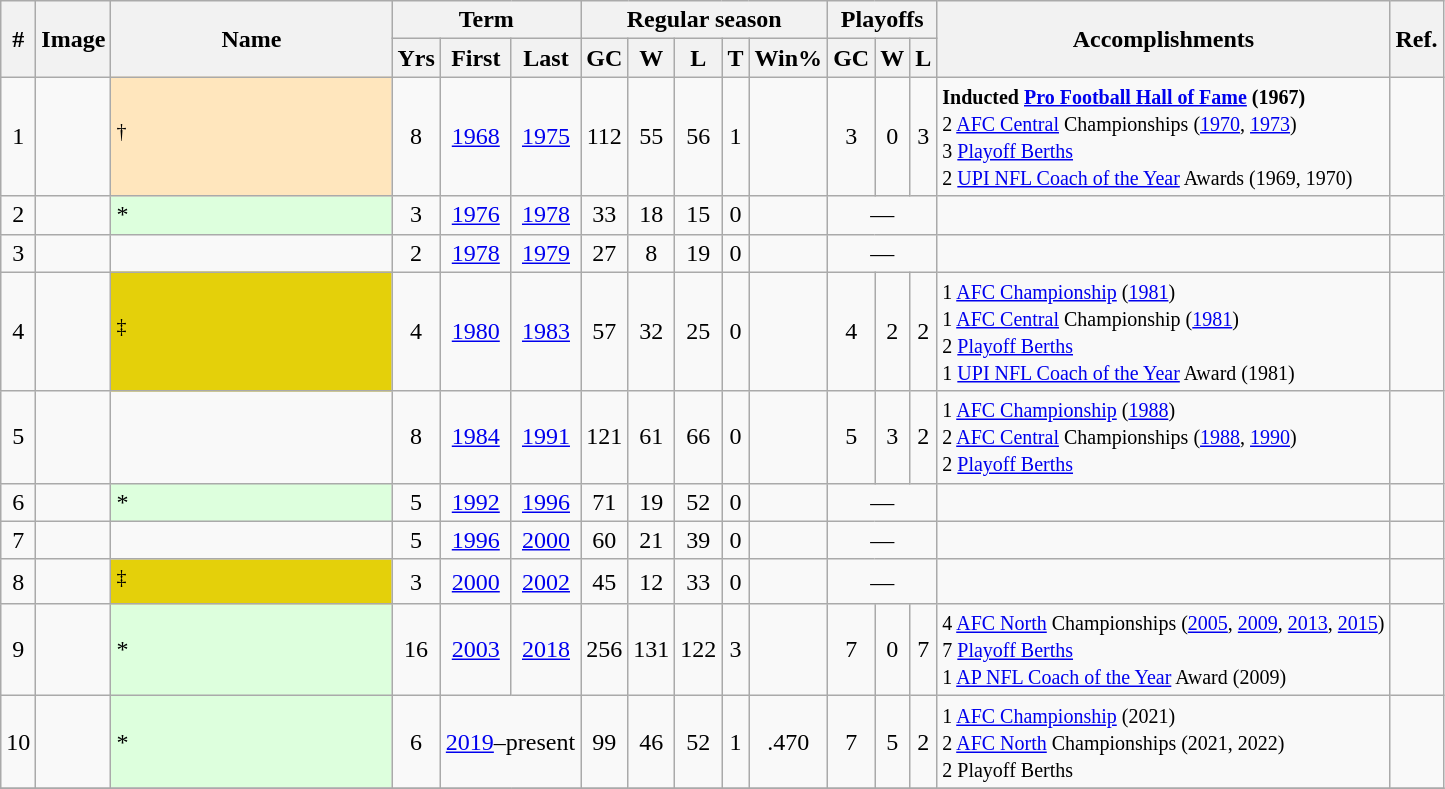<table class="wikitable sortable" style="text-align:center">
<tr>
<th rowspan="2" class="unsortable">#</th>
<th rowspan="2" class="unsortable">Image</th>
<th rowspan="2" width="180">Name</th>
<th colspan="3">Term</th>
<th colspan="5">Regular season</th>
<th colspan="3">Playoffs</th>
<th rowspan="2" class="unsortable">Accomplishments</th>
<th rowspan="2" class="unsortable">Ref.</th>
</tr>
<tr>
<th>Yrs</th>
<th>First</th>
<th>Last</th>
<th>GC</th>
<th>W</th>
<th>L</th>
<th class="unsortable">T</th>
<th>Win%</th>
<th>GC</th>
<th>W</th>
<th>L</th>
</tr>
<tr>
<td>1</td>
<td></td>
<td align="left" style="background-color:#FFE6BD"><sup>†</sup></td>
<td>8</td>
<td><a href='#'>1968</a></td>
<td><a href='#'>1975</a></td>
<td>112</td>
<td>55</td>
<td>56</td>
<td>1</td>
<td></td>
<td>3</td>
<td>0</td>
<td>3</td>
<td align="left"><small><strong>Inducted <a href='#'>Pro Football Hall of Fame</a> (1967)</strong><br>2 <a href='#'>AFC Central</a> Championships (<a href='#'>1970</a>, <a href='#'>1973</a>)<br>3 <a href='#'>Playoff Berths</a> <br>2 <a href='#'>UPI NFL Coach of the Year</a> Awards (1969, 1970) </small></td>
<td></td>
</tr>
<tr>
<td>2</td>
<td></td>
<td align="left" style="background:#dfd;">*</td>
<td>3</td>
<td><a href='#'>1976</a></td>
<td><a href='#'>1978</a></td>
<td>33</td>
<td>18</td>
<td>15</td>
<td>0</td>
<td></td>
<td colspan="3">—</td>
<td></td>
<td></td>
</tr>
<tr>
<td>3</td>
<td></td>
<td align="left"></td>
<td>2</td>
<td><a href='#'>1978</a></td>
<td><a href='#'>1979</a></td>
<td>27</td>
<td>8</td>
<td>19</td>
<td>0</td>
<td></td>
<td colspan="3">—</td>
<td></td>
<td></td>
</tr>
<tr>
<td>4</td>
<td></td>
<td align="left" style="background-color:#E4D00A"><sup>‡</sup></td>
<td>4</td>
<td><a href='#'>1980</a></td>
<td><a href='#'>1983</a></td>
<td>57</td>
<td>32</td>
<td>25</td>
<td>0</td>
<td></td>
<td>4</td>
<td>2</td>
<td>2</td>
<td align="left"><small>1 <a href='#'>AFC Championship</a> (<a href='#'>1981</a>)<br>1 <a href='#'>AFC Central</a> Championship (<a href='#'>1981</a>)<br>2 <a href='#'>Playoff Berths</a> <br>1 <a href='#'>UPI NFL Coach of the Year</a> Award (1981) </small></td>
<td></td>
</tr>
<tr>
<td>5</td>
<td></td>
<td align="left"></td>
<td>8</td>
<td><a href='#'>1984</a></td>
<td><a href='#'>1991</a></td>
<td>121</td>
<td>61</td>
<td>66</td>
<td>0</td>
<td></td>
<td>5</td>
<td>3</td>
<td>2</td>
<td align="left"><small>1 <a href='#'>AFC Championship</a> (<a href='#'>1988</a>)<br>2 <a href='#'>AFC Central</a> Championships (<a href='#'>1988</a>, <a href='#'>1990</a>)<br>2 <a href='#'>Playoff Berths</a></small></td>
<td></td>
</tr>
<tr>
<td>6</td>
<td></td>
<td align="left" style="background:#dfd;">*</td>
<td>5</td>
<td><a href='#'>1992</a></td>
<td><a href='#'>1996</a></td>
<td>71</td>
<td>19</td>
<td>52</td>
<td>0</td>
<td></td>
<td colspan="3">—</td>
<td></td>
<td></td>
</tr>
<tr>
<td>7</td>
<td></td>
<td align="left"></td>
<td>5</td>
<td><a href='#'>1996</a></td>
<td><a href='#'>2000</a></td>
<td>60</td>
<td>21</td>
<td>39</td>
<td>0</td>
<td></td>
<td colspan="3">—</td>
<td></td>
<td></td>
</tr>
<tr>
<td>8</td>
<td></td>
<td align="left" style="background-color:#E4D00A"><sup>‡</sup></td>
<td>3</td>
<td><a href='#'>2000</a></td>
<td><a href='#'>2002</a></td>
<td>45</td>
<td>12</td>
<td>33</td>
<td>0</td>
<td></td>
<td colspan="3">—</td>
<td></td>
<td></td>
</tr>
<tr>
<td>9</td>
<td></td>
<td align="left" style="background:#dfd;">*</td>
<td>16</td>
<td><a href='#'>2003</a></td>
<td><a href='#'>2018</a></td>
<td>256</td>
<td>131</td>
<td>122</td>
<td>3</td>
<td></td>
<td>7</td>
<td>0</td>
<td>7</td>
<td align="left"><small>4 <a href='#'>AFC North</a> Championships (<a href='#'>2005</a>, <a href='#'>2009</a>, <a href='#'>2013</a>, <a href='#'>2015</a>)<br>7 <a href='#'>Playoff Berths</a> <br> 1 <a href='#'>AP NFL Coach of the Year</a> Award (2009) </small></td>
<td></td>
</tr>
<tr>
<td>10</td>
<td></td>
<td align="left" style="background-color:#ddffdd">*</td>
<td>6</td>
<td colspan="2"><a href='#'>2019</a>–present</td>
<td>99</td>
<td>46</td>
<td>52</td>
<td>1</td>
<td>.470</td>
<td>7</td>
<td>5</td>
<td>2</td>
<td align="left"><small>1 <a href='#'>AFC Championship</a> (2021) <br>2 <a href='#'>AFC North</a> Championships (2021, 2022)<br>2 Playoff Berths</small></td>
<td></td>
</tr>
<tr>
</tr>
</table>
